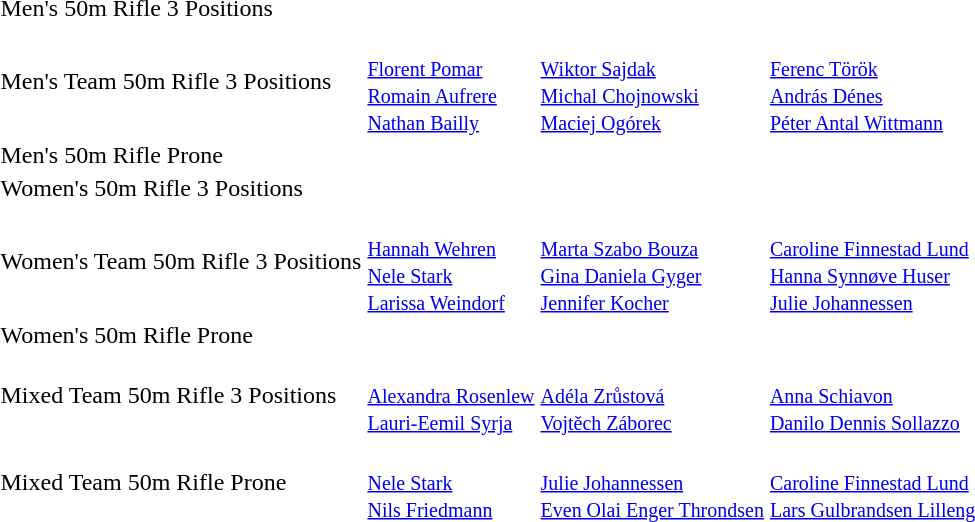<table>
<tr>
<td>Men's 50m Rifle 3 Positions</td>
<td></td>
<td></td>
<td></td>
</tr>
<tr>
<td>Men's Team 50m Rifle 3 Positions</td>
<td><br><small><a href='#'>Florent Pomar</a><br><a href='#'>Romain Aufrere</a><br><a href='#'>Nathan Bailly</a></small></td>
<td><br><small><a href='#'>Wiktor Sajdak</a><br><a href='#'>Michal Chojnowski</a><br><a href='#'>Maciej Ogórek</a></small></td>
<td><br><small><a href='#'>Ferenc Török</a><br><a href='#'>András Dénes</a><br><a href='#'>Péter Antal Wittmann</a></small></td>
</tr>
<tr>
<td>Men's 50m Rifle Prone</td>
<td></td>
<td></td>
<td></td>
</tr>
<tr>
<td>Women's 50m Rifle 3 Positions</td>
<td></td>
<td></td>
<td></td>
</tr>
<tr>
<td>Women's Team 50m Rifle 3 Positions</td>
<td><br><small><a href='#'>Hannah Wehren</a><br><a href='#'>Nele Stark</a><br><a href='#'>Larissa Weindorf</a></small></td>
<td><br><small><a href='#'>Marta Szabo Bouza</a><br><a href='#'>Gina Daniela Gyger</a><br><a href='#'>Jennifer Kocher</a></small></td>
<td><br><small><a href='#'>Caroline Finnestad Lund</a><br><a href='#'>Hanna Synnøve Huser</a><br><a href='#'>Julie Johannessen</a></small></td>
</tr>
<tr>
<td>Women's 50m Rifle Prone</td>
<td></td>
<td></td>
<td></td>
</tr>
<tr>
<td>Mixed Team 50m Rifle 3 Positions</td>
<td><br><small><a href='#'>Alexandra Rosenlew</a><br><a href='#'>Lauri-Eemil Syrja</a></small></td>
<td><br><small><a href='#'>Adéla Zrůstová</a><br><a href='#'>Vojtěch Záborec</a></small></td>
<td><br><small><a href='#'>Anna Schiavon</a><br><a href='#'>Danilo Dennis Sollazzo</a></small></td>
</tr>
<tr>
<td>Mixed Team 50m Rifle Prone</td>
<td><br><small><a href='#'>Nele Stark</a><br><a href='#'>Nils Friedmann</a></small></td>
<td><br><small><a href='#'>Julie Johannessen</a><br><a href='#'>Even Olai Enger Throndsen</a></small></td>
<td><br><small><a href='#'>Caroline Finnestad Lund</a><br><a href='#'>Lars Gulbrandsen Lilleng</a></small></td>
</tr>
</table>
